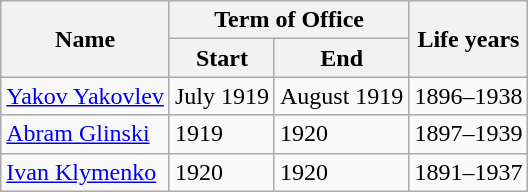<table class="wikitable">
<tr>
<th rowspan="2">Name</th>
<th colspan="2">Term of Office</th>
<th rowspan="2">Life years</th>
</tr>
<tr>
<th>Start</th>
<th>End</th>
</tr>
<tr>
<td><a href='#'>Yakov Yakovlev</a></td>
<td>July 1919</td>
<td>August 1919</td>
<td>1896–1938</td>
</tr>
<tr>
<td><a href='#'>Abram Glinski</a></td>
<td>1919</td>
<td>1920</td>
<td>1897–1939</td>
</tr>
<tr>
<td><a href='#'>Ivan Klymenko</a></td>
<td>1920</td>
<td>1920</td>
<td>1891–1937</td>
</tr>
</table>
